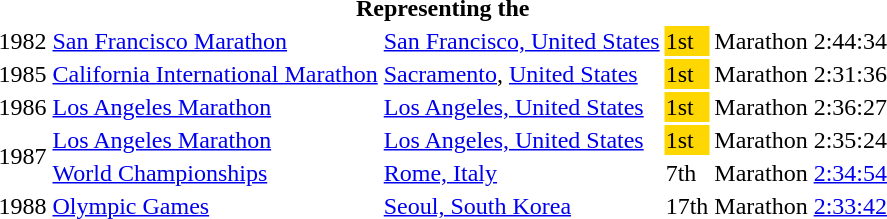<table>
<tr>
<th colspan="6">Representing the </th>
</tr>
<tr>
<td>1982</td>
<td><a href='#'>San Francisco Marathon</a></td>
<td><a href='#'>San Francisco, United States</a></td>
<td bgcolor=gold>1st</td>
<td>Marathon</td>
<td>2:44:34</td>
</tr>
<tr>
<td>1985</td>
<td><a href='#'>California International Marathon</a></td>
<td><a href='#'>Sacramento</a>, <a href='#'>United States</a></td>
<td bgcolor="gold">1st</td>
<td>Marathon</td>
<td>2:31:36</td>
</tr>
<tr>
<td>1986</td>
<td><a href='#'>Los Angeles Marathon</a></td>
<td><a href='#'>Los Angeles, United States</a></td>
<td bgcolor=gold>1st</td>
<td>Marathon</td>
<td>2:36:27</td>
</tr>
<tr>
<td rowspan=2>1987</td>
<td><a href='#'>Los Angeles Marathon</a></td>
<td><a href='#'>Los Angeles, United States</a></td>
<td bgcolor=gold>1st</td>
<td>Marathon</td>
<td>2:35:24</td>
</tr>
<tr>
<td><a href='#'>World Championships</a></td>
<td><a href='#'>Rome, Italy</a></td>
<td>7th</td>
<td>Marathon</td>
<td><a href='#'>2:34:54</a></td>
</tr>
<tr>
<td>1988</td>
<td><a href='#'>Olympic Games</a></td>
<td><a href='#'>Seoul, South Korea</a></td>
<td>17th</td>
<td>Marathon</td>
<td><a href='#'>2:33:42</a></td>
</tr>
</table>
